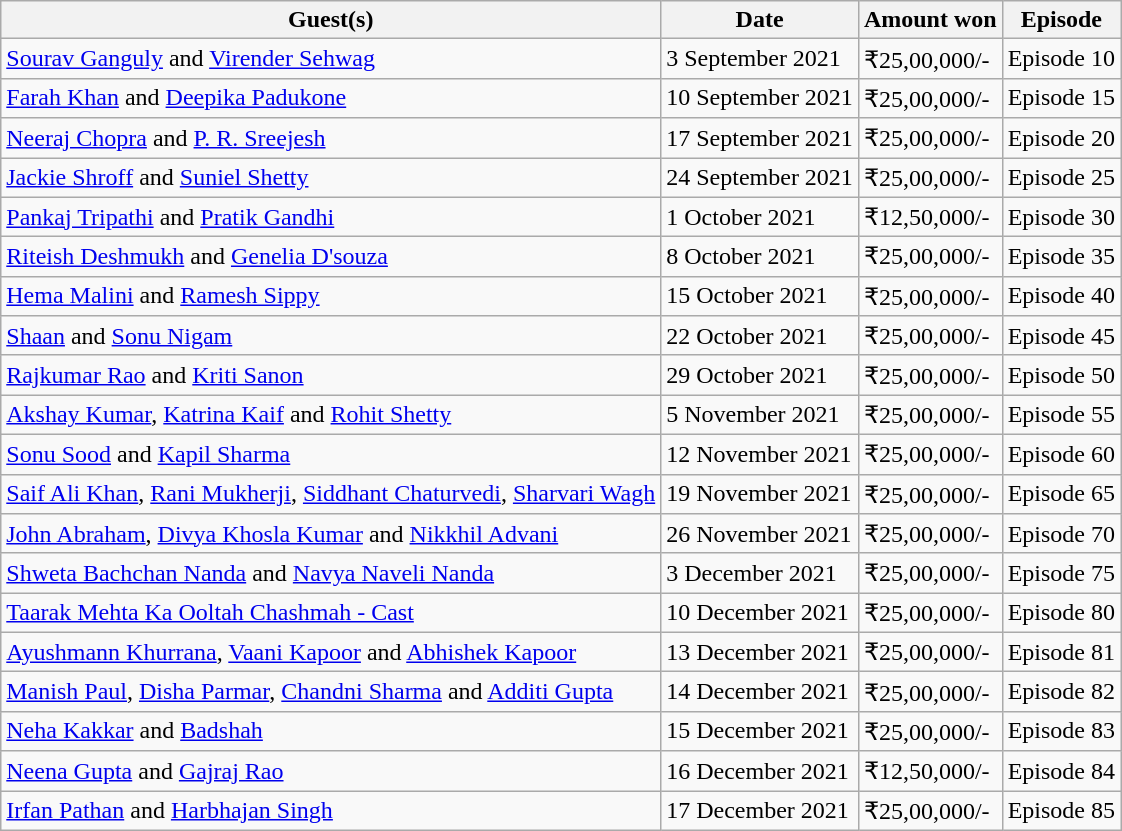<table class="wikitable">
<tr>
<th>Guest(s)</th>
<th>Date</th>
<th>Amount won</th>
<th>Episode</th>
</tr>
<tr>
<td><a href='#'>Sourav Ganguly</a> and <a href='#'>Virender Sehwag</a></td>
<td>3 September 2021</td>
<td>₹25,00,000/-</td>
<td>Episode 10</td>
</tr>
<tr>
<td><a href='#'>Farah Khan</a> and <a href='#'>Deepika Padukone</a></td>
<td>10 September 2021</td>
<td>₹25,00,000/-</td>
<td>Episode 15</td>
</tr>
<tr>
<td><a href='#'>Neeraj Chopra</a> and <a href='#'>P. R. Sreejesh</a></td>
<td>17 September 2021</td>
<td>₹25,00,000/-</td>
<td>Episode 20</td>
</tr>
<tr>
<td><a href='#'>Jackie Shroff</a> and <a href='#'>Suniel Shetty</a></td>
<td>24 September 2021</td>
<td>₹25,00,000/-</td>
<td>Episode 25</td>
</tr>
<tr>
<td><a href='#'>Pankaj Tripathi</a> and <a href='#'>Pratik Gandhi</a></td>
<td>1 October 2021</td>
<td>₹12,50,000/-</td>
<td>Episode 30</td>
</tr>
<tr>
<td><a href='#'>Riteish Deshmukh</a> and <a href='#'>Genelia D'souza</a></td>
<td>8 October 2021</td>
<td>₹25,00,000/-</td>
<td>Episode 35</td>
</tr>
<tr>
<td><a href='#'>Hema Malini</a> and <a href='#'>Ramesh Sippy</a></td>
<td>15 October 2021</td>
<td>₹25,00,000/-</td>
<td>Episode 40</td>
</tr>
<tr>
<td><a href='#'>Shaan</a> and <a href='#'>Sonu Nigam</a></td>
<td>22 October 2021</td>
<td>₹25,00,000/-</td>
<td>Episode 45</td>
</tr>
<tr>
<td><a href='#'>Rajkumar Rao</a> and <a href='#'>Kriti Sanon</a></td>
<td>29 October 2021</td>
<td>₹25,00,000/-</td>
<td>Episode 50</td>
</tr>
<tr>
<td><a href='#'>Akshay Kumar</a>, <a href='#'>Katrina Kaif</a> and <a href='#'>Rohit Shetty</a></td>
<td>5 November 2021</td>
<td>₹25,00,000/-</td>
<td>Episode 55</td>
</tr>
<tr>
<td><a href='#'>Sonu Sood</a> and <a href='#'>Kapil Sharma</a></td>
<td>12 November 2021</td>
<td>₹25,00,000/-</td>
<td>Episode 60</td>
</tr>
<tr>
<td><a href='#'>Saif Ali Khan</a>, <a href='#'>Rani Mukherji</a>, <a href='#'>Siddhant Chaturvedi</a>, <a href='#'>Sharvari Wagh</a></td>
<td>19 November 2021</td>
<td>₹25,00,000/-</td>
<td>Episode 65</td>
</tr>
<tr>
<td><a href='#'>John Abraham</a>, <a href='#'>Divya Khosla Kumar</a> and <a href='#'>Nikkhil Advani</a></td>
<td>26 November 2021</td>
<td>₹25,00,000/-</td>
<td>Episode 70</td>
</tr>
<tr>
<td><a href='#'>Shweta Bachchan Nanda</a> and <a href='#'>Navya Naveli Nanda</a></td>
<td>3 December 2021</td>
<td>₹25,00,000/-</td>
<td>Episode 75</td>
</tr>
<tr>
<td><a href='#'>Taarak Mehta Ka Ooltah Chashmah - Cast</a></td>
<td>10 December 2021</td>
<td>₹25,00,000/-</td>
<td>Episode 80</td>
</tr>
<tr>
<td><a href='#'>Ayushmann Khurrana</a>, <a href='#'>Vaani Kapoor</a> and <a href='#'>Abhishek Kapoor</a></td>
<td>13 December 2021</td>
<td>₹25,00,000/-</td>
<td>Episode 81</td>
</tr>
<tr>
<td><a href='#'>Manish Paul</a>, <a href='#'>Disha Parmar</a>, <a href='#'>Chandni Sharma</a> and <a href='#'>Additi Gupta</a></td>
<td>14 December 2021</td>
<td>₹25,00,000/-</td>
<td>Episode 82</td>
</tr>
<tr>
<td><a href='#'>Neha Kakkar</a> and <a href='#'>Badshah</a></td>
<td>15 December 2021</td>
<td>₹25,00,000/-</td>
<td>Episode 83</td>
</tr>
<tr>
<td><a href='#'>Neena Gupta</a> and <a href='#'>Gajraj Rao</a></td>
<td>16 December 2021</td>
<td>₹12,50,000/-</td>
<td>Episode 84</td>
</tr>
<tr>
<td><a href='#'>Irfan Pathan</a> and <a href='#'>Harbhajan Singh</a></td>
<td>17 December 2021</td>
<td>₹25,00,000/-</td>
<td>Episode 85</td>
</tr>
</table>
